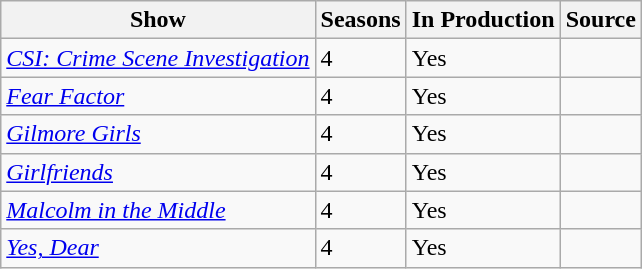<table class="wikitable">
<tr ">
<th>Show</th>
<th>Seasons</th>
<th>In Production</th>
<th>Source</th>
</tr>
<tr>
<td><em><a href='#'>CSI: Crime Scene Investigation</a></em></td>
<td>4</td>
<td rowspan="1">Yes</td>
<td></td>
</tr>
<tr>
<td><em><a href='#'>Fear Factor</a></em></td>
<td>4</td>
<td rowspan=>Yes</td>
<td></td>
</tr>
<tr>
<td><em><a href='#'>Gilmore Girls</a></em></td>
<td>4</td>
<td rowspan=>Yes</td>
<td></td>
</tr>
<tr>
<td><em><a href='#'>Girlfriends</a></em></td>
<td>4</td>
<td rowspan="1">Yes</td>
<td></td>
</tr>
<tr>
<td><em><a href='#'>Malcolm in the Middle</a></em></td>
<td>4</td>
<td rowspan="1">Yes</td>
<td></td>
</tr>
<tr>
<td><em><a href='#'>Yes, Dear</a></em></td>
<td>4</td>
<td rowspan="1">Yes</td>
<td></td>
</tr>
</table>
